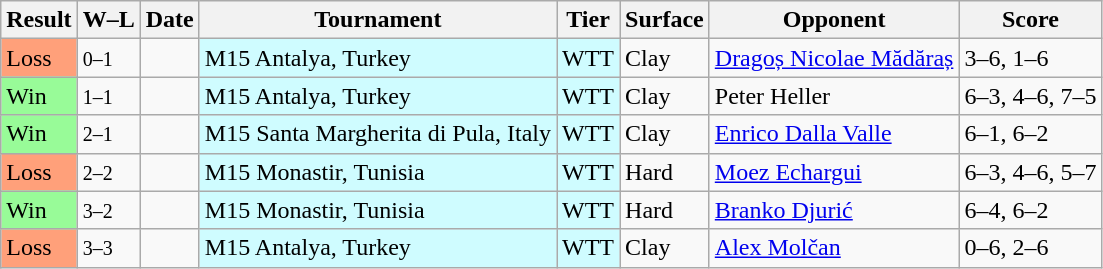<table class="sortable wikitable">
<tr>
<th>Result</th>
<th class="unsortable">W–L</th>
<th>Date</th>
<th>Tournament</th>
<th>Tier</th>
<th>Surface</th>
<th>Opponent</th>
<th class="unsortable">Score</th>
</tr>
<tr>
<td bgcolor=ffa07a>Loss</td>
<td><small>0–1</small></td>
<td></td>
<td style="background:#cffcff;">M15 Antalya, Turkey</td>
<td style="background:#cffcff;">WTT</td>
<td>Clay</td>
<td> <a href='#'>Dragoș Nicolae Mădăraș</a></td>
<td>3–6, 1–6</td>
</tr>
<tr>
<td bgcolor=98fb98>Win</td>
<td><small>1–1</small></td>
<td></td>
<td style="background:#cffcff;">M15 Antalya, Turkey</td>
<td style="background:#cffcff;">WTT</td>
<td>Clay</td>
<td> Peter Heller</td>
<td>6–3, 4–6, 7–5</td>
</tr>
<tr>
<td bgcolor=98fb98>Win</td>
<td><small>2–1</small></td>
<td></td>
<td style="background:#cffcff;">M15 Santa Margherita di Pula, Italy</td>
<td style="background:#cffcff;">WTT</td>
<td>Clay</td>
<td> <a href='#'>Enrico Dalla Valle</a></td>
<td>6–1, 6–2</td>
</tr>
<tr>
<td bgcolor=ffa07a>Loss</td>
<td><small>2–2</small></td>
<td></td>
<td style="background:#cffcff;">M15 Monastir, Tunisia</td>
<td style="background:#cffcff;">WTT</td>
<td>Hard</td>
<td> <a href='#'>Moez Echargui</a></td>
<td>6–3, 4–6, 5–7</td>
</tr>
<tr>
<td bgcolor=98fb98>Win</td>
<td><small>3–2</small></td>
<td></td>
<td style="background:#cffcff;">M15 Monastir, Tunisia</td>
<td style="background:#cffcff;">WTT</td>
<td>Hard</td>
<td> <a href='#'>Branko Djurić</a></td>
<td>6–4, 6–2</td>
</tr>
<tr>
<td bgcolor=ffa07a>Loss</td>
<td><small>3–3</small></td>
<td></td>
<td style="background:#cffcff;">M15 Antalya, Turkey</td>
<td style="background:#cffcff;">WTT</td>
<td>Clay</td>
<td> <a href='#'>Alex Molčan</a></td>
<td>0–6, 2–6</td>
</tr>
</table>
